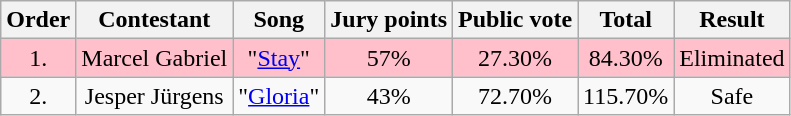<table class="wikitable sortable" style="text-align: center; width: auto;">
<tr class="hintergrundfarbe5">
<th>Order</th>
<th>Contestant</th>
<th>Song</th>
<th>Jury points</th>
<th>Public vote</th>
<th>Total</th>
<th>Result</th>
</tr>
<tr bgcolor=pink>
<td>1.</td>
<td>Marcel Gabriel</td>
<td>"<a href='#'>Stay</a>"</td>
<td>57%</td>
<td>27.30%</td>
<td>84.30%</td>
<td>Eliminated</td>
</tr>
<tr>
<td>2.</td>
<td>Jesper Jürgens</td>
<td>"<a href='#'>Gloria</a>"</td>
<td>43%</td>
<td>72.70%</td>
<td>115.70%</td>
<td>Safe</td>
</tr>
</table>
